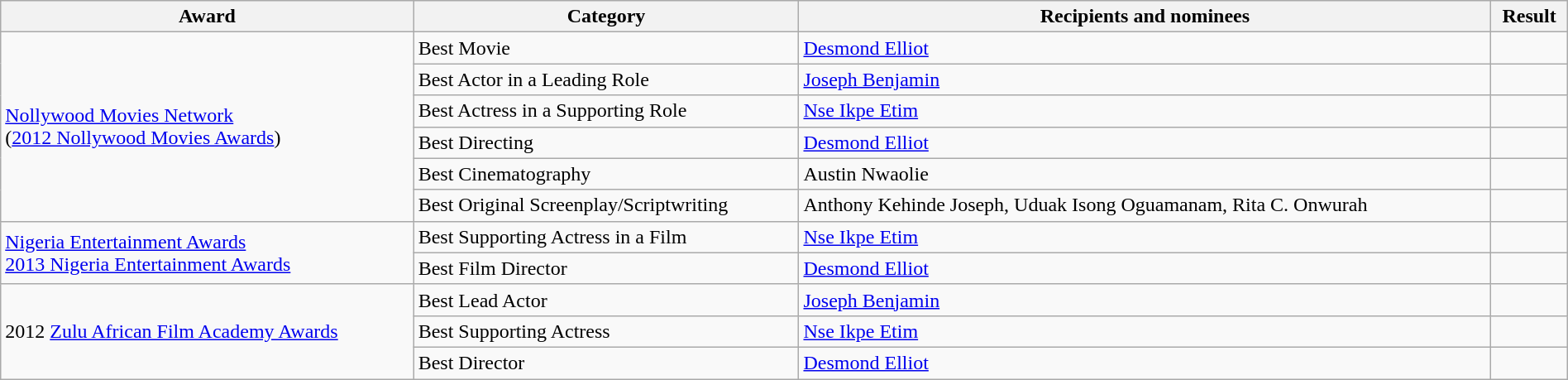<table class="wikitable sortable" style="width:100%">
<tr>
<th>Award</th>
<th>Category</th>
<th>Recipients and nominees</th>
<th>Result</th>
</tr>
<tr>
<td rowspan=6><a href='#'>Nollywood Movies Network</a> <br> (<a href='#'>2012 Nollywood Movies Awards</a>)</td>
<td>Best Movie</td>
<td><a href='#'>Desmond Elliot</a></td>
<td></td>
</tr>
<tr>
<td>Best Actor in a Leading Role</td>
<td><a href='#'>Joseph Benjamin</a></td>
<td></td>
</tr>
<tr>
<td>Best Actress in a Supporting Role</td>
<td><a href='#'>Nse Ikpe Etim</a></td>
<td></td>
</tr>
<tr>
<td>Best Directing</td>
<td><a href='#'>Desmond Elliot</a></td>
<td></td>
</tr>
<tr>
<td>Best Cinematography</td>
<td>Austin Nwaolie</td>
<td></td>
</tr>
<tr>
<td>Best Original Screenplay/Scriptwriting</td>
<td>Anthony Kehinde Joseph, Uduak Isong Oguamanam, Rita C. Onwurah</td>
<td></td>
</tr>
<tr>
<td rowspan=2><a href='#'>Nigeria Entertainment Awards</a> <br> <a href='#'>2013 Nigeria Entertainment Awards</a></td>
<td>Best Supporting Actress in a Film</td>
<td><a href='#'>Nse Ikpe Etim</a></td>
<td></td>
</tr>
<tr>
<td>Best Film Director</td>
<td><a href='#'>Desmond Elliot</a></td>
<td></td>
</tr>
<tr>
<td rowspan=3>2012 <a href='#'>Zulu African Film Academy Awards</a></td>
<td>Best Lead Actor</td>
<td><a href='#'>Joseph Benjamin</a></td>
<td></td>
</tr>
<tr>
<td>Best Supporting Actress</td>
<td><a href='#'>Nse Ikpe Etim</a></td>
<td></td>
</tr>
<tr>
<td>Best Director</td>
<td><a href='#'>Desmond Elliot</a></td>
<td></td>
</tr>
</table>
